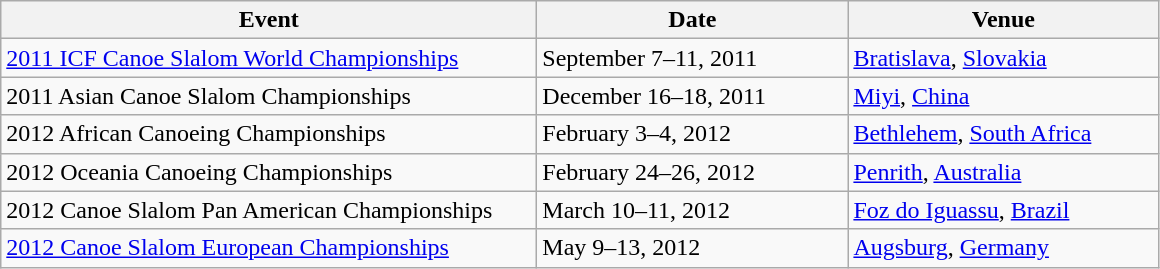<table class=wikitable>
<tr>
<th width=350>Event</th>
<th width=200>Date</th>
<th width=200>Venue</th>
</tr>
<tr>
<td><a href='#'>2011 ICF Canoe Slalom World Championships</a></td>
<td>September 7–11, 2011</td>
<td> <a href='#'>Bratislava</a>, <a href='#'>Slovakia</a></td>
</tr>
<tr>
<td>2011 Asian Canoe Slalom Championships</td>
<td>December 16–18, 2011</td>
<td> <a href='#'>Miyi</a>, <a href='#'>China</a></td>
</tr>
<tr>
<td>2012 African Canoeing Championships</td>
<td>February 3–4, 2012</td>
<td> <a href='#'>Bethlehem</a>, <a href='#'>South Africa</a></td>
</tr>
<tr>
<td>2012 Oceania Canoeing Championships</td>
<td>February 24–26, 2012</td>
<td> <a href='#'>Penrith</a>, <a href='#'>Australia</a></td>
</tr>
<tr>
<td>2012 Canoe Slalom Pan American Championships</td>
<td>March 10–11, 2012</td>
<td> <a href='#'>Foz do Iguassu</a>, <a href='#'>Brazil</a></td>
</tr>
<tr>
<td><a href='#'>2012 Canoe Slalom European Championships</a></td>
<td>May 9–13, 2012</td>
<td> <a href='#'>Augsburg</a>, <a href='#'>Germany</a></td>
</tr>
</table>
